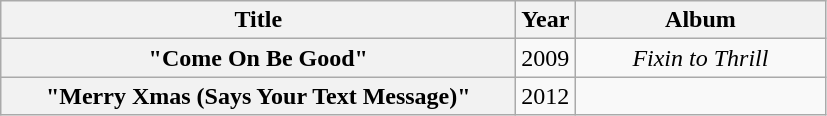<table class="wikitable plainrowheaders" style="text-align:center;">
<tr>
<th scope="col" style="width:21em;">Title</th>
<th scope="col">Year</th>
<th scope="col" style="width:10em;">Album</th>
</tr>
<tr>
<th scope="row">"Come On Be Good"</th>
<td>2009</td>
<td><em>Fixin to Thrill</em></td>
</tr>
<tr>
<th scope="row">"Merry Xmas (Says Your Text Message)"</th>
<td>2012</td>
<td></td>
</tr>
</table>
